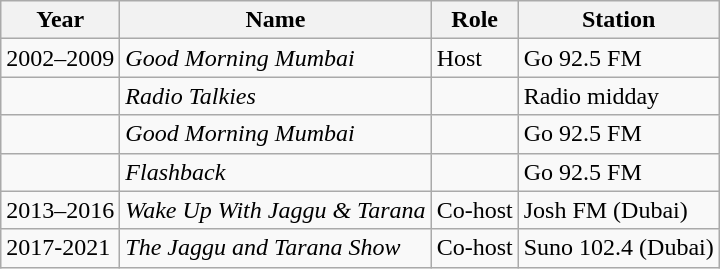<table class="wikitable">
<tr>
<th>Year</th>
<th>Name</th>
<th>Role</th>
<th>Station</th>
</tr>
<tr>
<td>2002–2009</td>
<td><em>Good Morning Mumbai</em></td>
<td>Host</td>
<td>Go 92.5 FM</td>
</tr>
<tr>
<td></td>
<td><em>Radio Talkies</em></td>
<td></td>
<td>Radio midday</td>
</tr>
<tr>
<td></td>
<td><em>Good Morning Mumbai</em></td>
<td></td>
<td>Go 92.5 FM</td>
</tr>
<tr>
<td></td>
<td><em>Flashback</em></td>
<td></td>
<td>Go 92.5 FM</td>
</tr>
<tr>
<td>2013–2016</td>
<td><em>Wake Up With Jaggu & Tarana</em></td>
<td>Co-host</td>
<td>Josh FM (Dubai)</td>
</tr>
<tr>
<td>2017-2021</td>
<td><em>The Jaggu and Tarana Show</em></td>
<td>Co-host</td>
<td>Suno 102.4 (Dubai)</td>
</tr>
</table>
